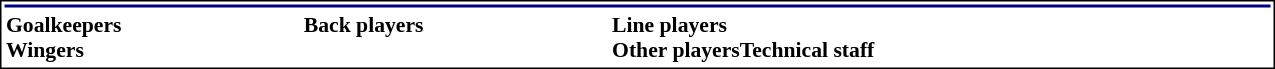<table class="toccolours" style="border: #000000 solid 1px; background: #FFFFFF; font-size: 95%; width:850px">
<tr>
<th colspan=5 style="background-color:navy;"></th>
</tr>
<tr>
<td style="font-size: 95%;" valign="top"><strong>Goalkeepers</strong><br><strong>Wingers</strong></td>
<td style="font-size: 95%;" valign="top"><strong>Back players</strong><br></td>
<td style="font-size: 95%;" valign="top"><strong>Line players</strong><br><strong>Other players</strong><strong>Technical staff</strong></td>
</tr>
</table>
